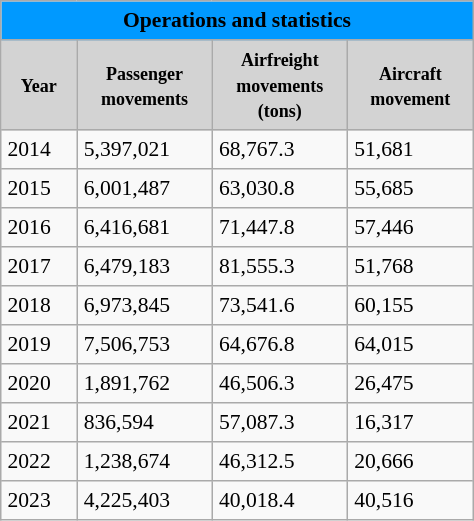<table border="1" cellpadding="4" cellspacing="0" style="float:right; width:25%; margin:0 0 1em 1em; background:#f9f9f9; border:1px #aaa solid; border-collapse:collapse; font-size:90%;">
<tr>
<th style="text-align:center; background:#09f;" colspan="4">Operations and statistics</th>
</tr>
<tr colspan="4" style="background:lightgrey;">
<th><small>Year</small></th>
<th><small>Passenger<br>movements</small></th>
<th><small>Airfreight<br>movements <br>(tons)</small></th>
<th><small>Aircraft<br>movement</small></th>
</tr>
<tr>
<td>2014</td>
<td>5,397,021</td>
<td>68,767.3</td>
<td>51,681</td>
</tr>
<tr>
<td>2015</td>
<td>6,001,487</td>
<td>63,030.8</td>
<td>55,685</td>
</tr>
<tr>
<td>2016</td>
<td>6,416,681</td>
<td>71,447.8</td>
<td>57,446</td>
</tr>
<tr>
<td>2017</td>
<td>6,479,183</td>
<td>81,555.3</td>
<td>51,768</td>
</tr>
<tr>
<td>2018</td>
<td>6,973,845</td>
<td>73,541.6</td>
<td>60,155</td>
</tr>
<tr>
<td>2019</td>
<td>7,506,753</td>
<td>64,676.8</td>
<td>64,015</td>
</tr>
<tr>
<td>2020</td>
<td>1,891,762</td>
<td>46,506.3</td>
<td>26,475</td>
</tr>
<tr>
<td>2021</td>
<td>836,594</td>
<td>57,087.3</td>
<td>16,317</td>
</tr>
<tr>
<td>2022</td>
<td>1,238,674</td>
<td>46,312.5</td>
<td>20,666</td>
</tr>
<tr>
<td>2023</td>
<td>4,225,403</td>
<td>40,018.4</td>
<td>40,516</td>
</tr>
</table>
